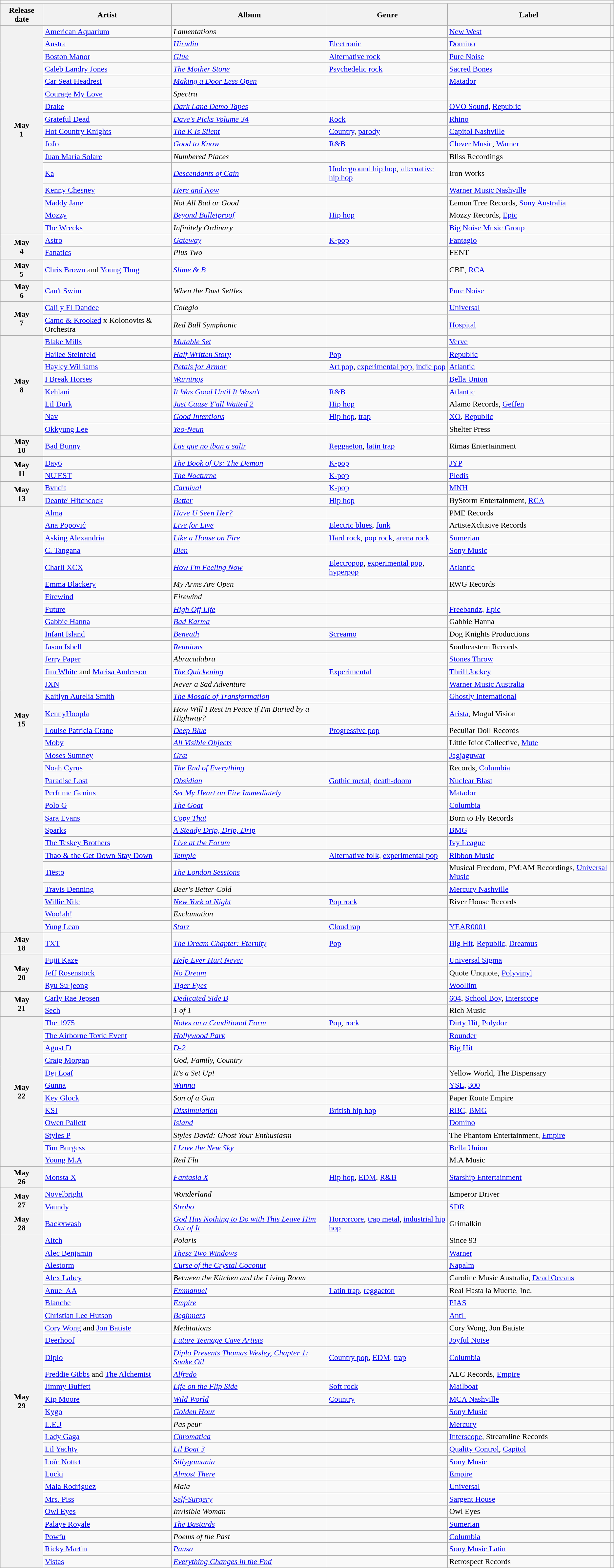<table class="wikitable plainrowheaders">
<tr>
<td colspan="6" style="text-align:center;"></td>
</tr>
<tr>
<th scope="col">Release date</th>
<th scope="col">Artist</th>
<th scope="col">Album</th>
<th scope="col">Genre</th>
<th scope="col">Label</th>
<th scope="col"></th>
</tr>
<tr>
<th scope="row" rowspan="16" style="text-align:center;">May<br>1</th>
<td><a href='#'>American Aquarium</a></td>
<td><em>Lamentations</em></td>
<td></td>
<td><a href='#'>New West</a></td>
<td></td>
</tr>
<tr>
<td><a href='#'>Austra</a></td>
<td><em><a href='#'>Hirudin</a></em></td>
<td><a href='#'>Electronic</a></td>
<td><a href='#'>Domino</a></td>
<td></td>
</tr>
<tr>
<td><a href='#'>Boston Manor</a></td>
<td><em><a href='#'>Glue</a></em></td>
<td><a href='#'>Alternative rock</a></td>
<td><a href='#'>Pure Noise</a></td>
<td></td>
</tr>
<tr>
<td><a href='#'>Caleb Landry Jones</a></td>
<td><em><a href='#'>The Mother Stone</a></em></td>
<td><a href='#'>Psychedelic rock</a></td>
<td><a href='#'>Sacred Bones</a></td>
<td></td>
</tr>
<tr>
<td><a href='#'>Car Seat Headrest</a></td>
<td><em><a href='#'>Making a Door Less Open</a></em></td>
<td></td>
<td><a href='#'>Matador</a></td>
<td></td>
</tr>
<tr>
<td><a href='#'>Courage My Love</a></td>
<td><em>Spectra</em></td>
<td></td>
<td></td>
<td></td>
</tr>
<tr>
<td><a href='#'>Drake</a></td>
<td><em><a href='#'>Dark Lane Demo Tapes</a></em></td>
<td></td>
<td><a href='#'>OVO Sound</a>, <a href='#'>Republic</a></td>
<td></td>
</tr>
<tr>
<td><a href='#'>Grateful Dead</a></td>
<td><em><a href='#'>Dave's Picks Volume 34</a></em></td>
<td><a href='#'>Rock</a></td>
<td><a href='#'>Rhino</a></td>
<td></td>
</tr>
<tr>
<td><a href='#'>Hot Country Knights</a></td>
<td><em><a href='#'>The K Is Silent</a></em></td>
<td><a href='#'>Country</a>, <a href='#'>parody</a></td>
<td><a href='#'>Capitol Nashville</a></td>
<td></td>
</tr>
<tr>
<td><a href='#'>JoJo</a></td>
<td><em><a href='#'>Good to Know</a></em></td>
<td><a href='#'>R&B</a></td>
<td><a href='#'>Clover Music</a>, <a href='#'>Warner</a></td>
<td></td>
</tr>
<tr>
<td><a href='#'>Juan María Solare</a></td>
<td><em>Numbered Places</em></td>
<td></td>
<td>Bliss Recordings</td>
<td></td>
</tr>
<tr>
<td><a href='#'>Ka</a></td>
<td><em><a href='#'>Descendants of Cain</a></em></td>
<td><a href='#'>Underground hip hop</a>, <a href='#'>alternative hip hop</a></td>
<td>Iron Works</td>
<td></td>
</tr>
<tr>
<td><a href='#'>Kenny Chesney</a></td>
<td><em><a href='#'>Here and Now</a></em></td>
<td></td>
<td><a href='#'>Warner Music Nashville</a></td>
<td></td>
</tr>
<tr>
<td><a href='#'>Maddy Jane</a></td>
<td><em>Not All Bad or Good</em></td>
<td></td>
<td>Lemon Tree Records, <a href='#'>Sony Australia</a></td>
<td></td>
</tr>
<tr>
<td><a href='#'>Mozzy</a></td>
<td><em><a href='#'>Beyond Bulletproof</a></em></td>
<td><a href='#'>Hip hop</a></td>
<td>Mozzy Records, <a href='#'>Epic</a></td>
<td></td>
</tr>
<tr>
<td><a href='#'>The Wrecks</a></td>
<td><em>Infinitely Ordinary</em></td>
<td></td>
<td><a href='#'>Big Noise Music Group</a></td>
<td></td>
</tr>
<tr>
<th scope="row" rowspan="2" style="text-align:center;">May <br>4</th>
<td><a href='#'>Astro</a></td>
<td><em><a href='#'>Gateway</a></em></td>
<td><a href='#'>K-pop</a></td>
<td><a href='#'>Fantagio</a></td>
<td></td>
</tr>
<tr>
<td><a href='#'>Fanatics</a></td>
<td><em>Plus Two</em></td>
<td></td>
<td>FENT</td>
<td></td>
</tr>
<tr>
<th scope="row" style="text-align:center;">May<br>5</th>
<td><a href='#'>Chris Brown</a> and <a href='#'>Young Thug</a></td>
<td><em><a href='#'>Slime & B</a></em></td>
<td></td>
<td>CBE, <a href='#'>RCA</a></td>
<td></td>
</tr>
<tr>
<th scope="row" style="text-align:center;">May<br>6</th>
<td><a href='#'>Can't Swim</a></td>
<td><em>When the Dust Settles</em></td>
<td></td>
<td><a href='#'>Pure Noise</a></td>
<td></td>
</tr>
<tr>
<th scope="row" rowspan="2" style="text-align:center;">May<br>7</th>
<td><a href='#'>Cali y El Dandee</a></td>
<td><em>Colegio</em></td>
<td></td>
<td><a href='#'>Universal</a></td>
<td></td>
</tr>
<tr>
<td><a href='#'>Camo & Krooked</a> x Kolonovits & Orchestra</td>
<td><em>Red Bull Symphonic</em></td>
<td></td>
<td><a href='#'>Hospital</a></td>
<td></td>
</tr>
<tr>
<th scope="row" rowspan="8" style="text-align:center;">May<br>8</th>
<td><a href='#'>Blake Mills</a></td>
<td><em><a href='#'>Mutable Set</a></em></td>
<td></td>
<td><a href='#'>Verve</a></td>
<td></td>
</tr>
<tr>
<td><a href='#'>Hailee Steinfeld</a></td>
<td><em><a href='#'>Half Written Story</a></em></td>
<td><a href='#'>Pop</a></td>
<td><a href='#'>Republic</a></td>
<td></td>
</tr>
<tr>
<td><a href='#'>Hayley Williams</a></td>
<td><em><a href='#'>Petals for Armor</a></em></td>
<td><a href='#'>Art pop</a>, <a href='#'>experimental pop</a>, <a href='#'>indie pop</a></td>
<td><a href='#'>Atlantic</a></td>
<td></td>
</tr>
<tr>
<td><a href='#'>I Break Horses</a></td>
<td><em><a href='#'>Warnings</a></em></td>
<td></td>
<td><a href='#'>Bella Union</a></td>
<td></td>
</tr>
<tr>
<td><a href='#'>Kehlani</a></td>
<td><em><a href='#'>It Was Good Until It Wasn't</a></em></td>
<td><a href='#'>R&B</a></td>
<td><a href='#'>Atlantic</a></td>
<td></td>
</tr>
<tr>
<td><a href='#'>Lil Durk</a></td>
<td><em><a href='#'>Just Cause Y'all Waited 2</a></em></td>
<td><a href='#'>Hip hop</a></td>
<td>Alamo Records, <a href='#'>Geffen</a></td>
<td></td>
</tr>
<tr>
<td><a href='#'>Nav</a></td>
<td><em><a href='#'>Good Intentions</a></em></td>
<td><a href='#'>Hip hop</a>, <a href='#'>trap</a></td>
<td><a href='#'>XO</a>, <a href='#'>Republic</a></td>
<td></td>
</tr>
<tr>
<td><a href='#'>Okkyung Lee</a></td>
<td><em><a href='#'>Yeo-Neun</a></em></td>
<td></td>
<td>Shelter Press</td>
<td></td>
</tr>
<tr>
<th scope="row" style="text-align:center;">May<br>10</th>
<td><a href='#'>Bad Bunny</a></td>
<td><em><a href='#'>Las que no iban a salir</a></em></td>
<td><a href='#'>Reggaeton</a>, <a href='#'>latin trap</a></td>
<td>Rimas Entertainment</td>
<td></td>
</tr>
<tr>
<th scope="row" rowspan="2" style="text-align:center;">May<br>11</th>
<td><a href='#'>Day6</a></td>
<td><em><a href='#'>The Book of Us: The Demon</a></em></td>
<td><a href='#'>K-pop</a></td>
<td><a href='#'>JYP</a></td>
<td></td>
</tr>
<tr>
<td><a href='#'>NU'EST</a></td>
<td><em><a href='#'>The Nocturne</a></em></td>
<td><a href='#'>K-pop</a></td>
<td><a href='#'>Pledis</a></td>
<td></td>
</tr>
<tr>
<th scope="row" rowspan="2" style="text-align:center;">May<br>13</th>
<td><a href='#'>Bvndit</a></td>
<td><em><a href='#'>Carnival</a></em></td>
<td><a href='#'>K-pop</a></td>
<td><a href='#'>MNH</a></td>
<td></td>
</tr>
<tr>
<td><a href='#'>Deante' Hitchcock</a></td>
<td><em><a href='#'>Better</a></em></td>
<td><a href='#'>Hip hop</a></td>
<td>ByStorm Entertainment, <a href='#'>RCA</a></td>
<td></td>
</tr>
<tr>
<th scope="row" rowspan="32" style="text-align:center;">May<br>15</th>
<td><a href='#'>Alma</a></td>
<td><em><a href='#'>Have U Seen Her?</a></em></td>
<td></td>
<td>PME Records</td>
<td></td>
</tr>
<tr>
<td><a href='#'>Ana Popović</a></td>
<td><em><a href='#'>Live for Live</a></em></td>
<td><a href='#'>Electric blues</a>, <a href='#'>funk</a></td>
<td>ArtisteXclusive Records</td>
<td></td>
</tr>
<tr>
<td><a href='#'>Asking Alexandria</a></td>
<td><em><a href='#'>Like a House on Fire</a></em></td>
<td><a href='#'>Hard rock</a>, <a href='#'>pop rock</a>, <a href='#'>arena rock</a></td>
<td><a href='#'>Sumerian</a></td>
<td></td>
</tr>
<tr>
<td><a href='#'>C. Tangana</a></td>
<td><em><a href='#'>Bien</a></em></td>
<td></td>
<td><a href='#'>Sony Music</a></td>
<td></td>
</tr>
<tr>
<td><a href='#'>Charli XCX</a></td>
<td><em><a href='#'>How I'm Feeling Now</a></em></td>
<td><a href='#'>Electropop</a>, <a href='#'>experimental pop</a>, <a href='#'>hyperpop</a></td>
<td><a href='#'>Atlantic</a></td>
<td></td>
</tr>
<tr>
<td><a href='#'>Emma Blackery</a></td>
<td><em>My Arms Are Open</em></td>
<td></td>
<td>RWG Records</td>
<td></td>
</tr>
<tr>
<td><a href='#'>Firewind</a></td>
<td><em>Firewind</em></td>
<td></td>
<td></td>
<td></td>
</tr>
<tr>
<td><a href='#'>Future</a></td>
<td><em><a href='#'>High Off Life</a></em></td>
<td></td>
<td><a href='#'>Freebandz</a>, <a href='#'>Epic</a></td>
<td></td>
</tr>
<tr>
<td><a href='#'>Gabbie Hanna</a></td>
<td><em><a href='#'>Bad Karma</a></em></td>
<td></td>
<td>Gabbie Hanna</td>
<td></td>
</tr>
<tr>
<td><a href='#'>Infant Island</a></td>
<td><em><a href='#'>Beneath</a></em></td>
<td><a href='#'>Screamo</a></td>
<td>Dog Knights Productions</td>
<td></td>
</tr>
<tr>
<td><a href='#'>Jason Isbell</a></td>
<td><em><a href='#'>Reunions</a></em></td>
<td></td>
<td>Southeastern Records</td>
<td></td>
</tr>
<tr>
<td><a href='#'>Jerry Paper</a></td>
<td><em>Abracadabra</em></td>
<td></td>
<td><a href='#'>Stones Throw</a></td>
<td></td>
</tr>
<tr>
<td><a href='#'>Jim White</a> and <a href='#'>Marisa Anderson</a></td>
<td><em><a href='#'>The Quickening</a></em></td>
<td><a href='#'>Experimental</a></td>
<td><a href='#'>Thrill Jockey</a></td>
<td></td>
</tr>
<tr>
<td><a href='#'>JXN</a></td>
<td><em>Never a Sad Adventure</em></td>
<td></td>
<td><a href='#'>Warner Music Australia</a></td>
<td></td>
</tr>
<tr>
<td><a href='#'>Kaitlyn Aurelia Smith</a></td>
<td><em><a href='#'>The Mosaic of Transformation</a></em></td>
<td></td>
<td><a href='#'>Ghostly International</a></td>
<td></td>
</tr>
<tr>
<td><a href='#'>KennyHoopla</a></td>
<td><em>How Will I Rest in Peace if I'm Buried by a Highway?</em></td>
<td></td>
<td><a href='#'>Arista</a>, Mogul Vision</td>
<td></td>
</tr>
<tr>
<td><a href='#'>Louise Patricia Crane</a></td>
<td><em><a href='#'>Deep Blue</a></em></td>
<td><a href='#'>Progressive pop</a></td>
<td>Peculiar Doll Records</td>
<td></td>
</tr>
<tr>
<td><a href='#'>Moby</a></td>
<td><em><a href='#'>All Visible Objects</a></em></td>
<td></td>
<td>Little Idiot Collective, <a href='#'>Mute</a></td>
<td></td>
</tr>
<tr>
<td><a href='#'>Moses Sumney</a></td>
<td><em><a href='#'>Græ</a></em></td>
<td></td>
<td><a href='#'>Jagjaguwar</a></td>
<td></td>
</tr>
<tr>
<td><a href='#'>Noah Cyrus</a></td>
<td><em><a href='#'>The End of Everything</a></em></td>
<td></td>
<td>Records, <a href='#'>Columbia</a></td>
<td></td>
</tr>
<tr>
<td><a href='#'>Paradise Lost</a></td>
<td><em><a href='#'>Obsidian</a></em></td>
<td><a href='#'>Gothic metal</a>, <a href='#'>death-doom</a></td>
<td><a href='#'>Nuclear Blast</a></td>
<td></td>
</tr>
<tr>
<td><a href='#'>Perfume Genius</a></td>
<td><em><a href='#'>Set My Heart on Fire Immediately</a></em></td>
<td></td>
<td><a href='#'>Matador</a></td>
<td></td>
</tr>
<tr>
<td><a href='#'>Polo G</a></td>
<td><em><a href='#'>The Goat</a></em></td>
<td></td>
<td><a href='#'>Columbia</a></td>
<td></td>
</tr>
<tr>
<td><a href='#'>Sara Evans</a></td>
<td><em><a href='#'>Copy That</a></em></td>
<td></td>
<td>Born to Fly Records</td>
<td></td>
</tr>
<tr>
<td><a href='#'>Sparks</a></td>
<td><em><a href='#'>A Steady Drip, Drip, Drip</a></em></td>
<td></td>
<td><a href='#'>BMG</a></td>
<td></td>
</tr>
<tr>
<td><a href='#'>The Teskey Brothers</a></td>
<td><em><a href='#'>Live at the Forum</a></em></td>
<td></td>
<td><a href='#'>Ivy League</a></td>
<td></td>
</tr>
<tr>
<td><a href='#'>Thao & the Get Down Stay Down</a></td>
<td><em><a href='#'>Temple</a></em></td>
<td><a href='#'>Alternative folk</a>, <a href='#'>experimental pop</a></td>
<td><a href='#'>Ribbon Music</a></td>
<td></td>
</tr>
<tr>
<td><a href='#'>Tiësto</a></td>
<td><em><a href='#'>The London Sessions</a></em></td>
<td></td>
<td>Musical Freedom, PM:AM Recordings, <a href='#'>Universal Music</a></td>
<td></td>
</tr>
<tr>
<td><a href='#'>Travis Denning</a></td>
<td><em>Beer's Better Cold</em></td>
<td></td>
<td><a href='#'>Mercury Nashville</a></td>
<td></td>
</tr>
<tr>
<td><a href='#'>Willie Nile</a></td>
<td><em><a href='#'>New York at Night</a></em></td>
<td><a href='#'>Pop rock</a></td>
<td>River House Records</td>
<td></td>
</tr>
<tr>
<td><a href='#'>Woo!ah!</a></td>
<td><em>Exclamation</em></td>
<td></td>
<td></td>
<td></td>
</tr>
<tr>
<td><a href='#'>Yung Lean</a></td>
<td><em><a href='#'>Starz</a></em></td>
<td><a href='#'>Cloud rap</a></td>
<td><a href='#'>YEAR0001</a></td>
<td></td>
</tr>
<tr>
<th scope="row" style="text-align:center;">May<br>18</th>
<td><a href='#'>TXT</a></td>
<td><em><a href='#'>The Dream Chapter: Eternity</a></em></td>
<td><a href='#'>Pop</a></td>
<td><a href='#'>Big Hit</a>, <a href='#'>Republic</a>, <a href='#'>Dreamus</a></td>
<td></td>
</tr>
<tr>
<th scope="row" rowspan="3" style="text-align:center;">May<br>20</th>
<td><a href='#'>Fujii Kaze</a></td>
<td><em><a href='#'>Help Ever Hurt Never</a></em></td>
<td></td>
<td><a href='#'>Universal Sigma</a></td>
<td></td>
</tr>
<tr>
<td><a href='#'>Jeff Rosenstock</a></td>
<td><em><a href='#'>No Dream</a></em></td>
<td></td>
<td>Quote Unquote, <a href='#'>Polyvinyl</a></td>
<td></td>
</tr>
<tr>
<td><a href='#'>Ryu Su-jeong</a></td>
<td><em><a href='#'>Tiger Eyes</a></em></td>
<td></td>
<td><a href='#'>Woollim</a></td>
<td></td>
</tr>
<tr>
<th scope="row" rowspan="2" style="text-align:center;">May<br>21</th>
<td><a href='#'>Carly Rae Jepsen</a></td>
<td><em><a href='#'>Dedicated Side B</a></em></td>
<td></td>
<td><a href='#'>604</a>, <a href='#'>School Boy</a>, <a href='#'>Interscope</a></td>
<td></td>
</tr>
<tr>
<td><a href='#'>Sech</a></td>
<td><em>1 of 1</em></td>
<td></td>
<td>Rich Music</td>
<td></td>
</tr>
<tr>
<th scope="row" rowspan="12" style="text-align:center;">May<br>22</th>
<td><a href='#'>The 1975</a></td>
<td><em><a href='#'>Notes on a Conditional Form</a></em></td>
<td><a href='#'>Pop</a>, <a href='#'>rock</a></td>
<td><a href='#'>Dirty Hit</a>, <a href='#'>Polydor</a></td>
<td></td>
</tr>
<tr>
<td><a href='#'>The Airborne Toxic Event</a></td>
<td><em><a href='#'>Hollywood Park</a></em></td>
<td></td>
<td><a href='#'>Rounder</a></td>
<td></td>
</tr>
<tr>
<td><a href='#'>Agust D</a></td>
<td><em><a href='#'>D-2</a></em></td>
<td></td>
<td><a href='#'>Big Hit</a></td>
<td></td>
</tr>
<tr>
<td><a href='#'>Craig Morgan</a></td>
<td><em>God, Family, Country</em></td>
<td></td>
<td></td>
<td></td>
</tr>
<tr>
<td><a href='#'>Dej Loaf</a></td>
<td><em>It's a Set Up!</em></td>
<td></td>
<td>Yellow World, The Dispensary</td>
<td></td>
</tr>
<tr>
<td><a href='#'>Gunna</a></td>
<td><em><a href='#'>Wunna</a></em></td>
<td></td>
<td><a href='#'>YSL</a>, <a href='#'>300</a></td>
<td></td>
</tr>
<tr>
<td><a href='#'>Key Glock</a></td>
<td><em>Son of a Gun</em></td>
<td></td>
<td>Paper Route Empire</td>
<td></td>
</tr>
<tr>
<td><a href='#'>KSI</a></td>
<td><em><a href='#'>Dissimulation</a></em></td>
<td><a href='#'>British hip hop</a></td>
<td><a href='#'>RBC</a>, <a href='#'>BMG</a></td>
<td></td>
</tr>
<tr>
<td><a href='#'>Owen Pallett</a></td>
<td><em><a href='#'>Island</a></em></td>
<td></td>
<td><a href='#'>Domino</a></td>
<td></td>
</tr>
<tr>
<td><a href='#'>Styles P</a></td>
<td><em>Styles David: Ghost Your Enthusiasm</em></td>
<td></td>
<td>The Phantom Entertainment, <a href='#'>Empire</a></td>
<td></td>
</tr>
<tr>
<td><a href='#'>Tim Burgess</a></td>
<td><em><a href='#'>I Love the New Sky</a></em></td>
<td></td>
<td><a href='#'>Bella Union</a></td>
<td></td>
</tr>
<tr>
<td><a href='#'>Young M.A</a></td>
<td><em>Red Flu</em></td>
<td></td>
<td>M.A Music</td>
<td></td>
</tr>
<tr>
<th scope="row" style="text-align:center;">May<br>26</th>
<td><a href='#'>Monsta X</a></td>
<td><em><a href='#'>Fantasia X</a></em></td>
<td><a href='#'>Hip hop</a>, <a href='#'>EDM</a>, <a href='#'>R&B</a></td>
<td><a href='#'>Starship Entertainment</a></td>
<td></td>
</tr>
<tr>
<th rowspan="2" scope="row" style="text-align:center;">May<br>27</th>
<td><a href='#'>Novelbright</a></td>
<td><em>Wonderland</em></td>
<td></td>
<td>Emperor Driver</td>
<td></td>
</tr>
<tr>
<td><a href='#'>Vaundy</a></td>
<td><em><a href='#'>Strobo</a></em></td>
<td></td>
<td><a href='#'>SDR</a></td>
<td></td>
</tr>
<tr>
<th scope="row" style="text-align:center;">May<br>28</th>
<td><a href='#'>Backxwash</a></td>
<td><em><a href='#'>God Has Nothing to Do with This Leave Him Out of It</a></em></td>
<td><a href='#'>Horrorcore</a>, <a href='#'>trap metal</a>, <a href='#'>industrial hip hop</a></td>
<td>Grimalkin</td>
<td></td>
</tr>
<tr>
<th scope="row" rowspan="26" style="text-align:center;">May<br>29</th>
<td><a href='#'>Aitch</a></td>
<td><em>Polaris</em></td>
<td></td>
<td>Since 93</td>
<td></td>
</tr>
<tr>
<td><a href='#'>Alec Benjamin</a></td>
<td><em><a href='#'>These Two Windows</a></em></td>
<td></td>
<td><a href='#'>Warner</a></td>
<td></td>
</tr>
<tr>
<td><a href='#'>Alestorm</a></td>
<td><em><a href='#'>Curse of the Crystal Coconut</a></em></td>
<td></td>
<td><a href='#'>Napalm</a></td>
<td></td>
</tr>
<tr>
<td><a href='#'>Alex Lahey</a></td>
<td><em>Between the Kitchen and the Living Room</em></td>
<td></td>
<td>Caroline Music Australia, <a href='#'>Dead Oceans</a></td>
<td></td>
</tr>
<tr>
<td><a href='#'>Anuel AA</a></td>
<td><em><a href='#'>Emmanuel</a></em></td>
<td><a href='#'>Latin trap</a>, <a href='#'>reggaeton</a></td>
<td>Real Hasta la Muerte, Inc.</td>
<td></td>
</tr>
<tr>
<td><a href='#'>Blanche</a></td>
<td><em><a href='#'>Empire</a></em></td>
<td></td>
<td><a href='#'>PIAS</a></td>
<td></td>
</tr>
<tr>
<td><a href='#'>Christian Lee Hutson</a></td>
<td><em><a href='#'>Beginners</a></em></td>
<td></td>
<td><a href='#'>Anti-</a></td>
<td></td>
</tr>
<tr>
<td><a href='#'>Cory Wong</a> and <a href='#'>Jon Batiste</a></td>
<td><em>Meditations</em></td>
<td></td>
<td>Cory Wong, Jon Batiste</td>
<td></td>
</tr>
<tr>
<td><a href='#'>Deerhoof</a></td>
<td><em><a href='#'>Future Teenage Cave Artists</a></em></td>
<td></td>
<td><a href='#'>Joyful Noise</a></td>
<td></td>
</tr>
<tr>
<td><a href='#'>Diplo</a></td>
<td><em><a href='#'>Diplo Presents Thomas Wesley, Chapter 1: Snake Oil</a></em></td>
<td><a href='#'>Country pop</a>, <a href='#'>EDM</a>, <a href='#'>trap</a></td>
<td><a href='#'>Columbia</a></td>
<td></td>
</tr>
<tr>
<td><a href='#'>Freddie Gibbs</a> and <a href='#'>The Alchemist</a></td>
<td><em><a href='#'>Alfredo</a></em></td>
<td></td>
<td>ALC Records, <a href='#'>Empire</a></td>
<td></td>
</tr>
<tr>
<td><a href='#'>Jimmy Buffett</a></td>
<td><em><a href='#'>Life on the Flip Side</a></em></td>
<td><a href='#'>Soft rock</a></td>
<td><a href='#'>Mailboat</a></td>
<td></td>
</tr>
<tr>
<td><a href='#'>Kip Moore</a></td>
<td><em><a href='#'>Wild World</a></em></td>
<td><a href='#'>Country</a></td>
<td><a href='#'>MCA Nashville</a></td>
<td></td>
</tr>
<tr>
<td><a href='#'>Kygo</a></td>
<td><em><a href='#'>Golden Hour</a></em></td>
<td></td>
<td><a href='#'>Sony Music</a></td>
<td></td>
</tr>
<tr>
<td><a href='#'>L.E.J</a></td>
<td><em>Pas peur</em></td>
<td></td>
<td><a href='#'>Mercury</a></td>
<td></td>
</tr>
<tr>
<td><a href='#'>Lady Gaga</a></td>
<td><em><a href='#'>Chromatica</a></em></td>
<td></td>
<td><a href='#'>Interscope</a>, Streamline Records</td>
<td></td>
</tr>
<tr>
<td><a href='#'>Lil Yachty</a></td>
<td><em><a href='#'>Lil Boat 3</a></em></td>
<td></td>
<td><a href='#'>Quality Control</a>, <a href='#'>Capitol</a></td>
<td></td>
</tr>
<tr>
<td><a href='#'>Loïc Nottet</a></td>
<td><em><a href='#'>Sillygomania</a></em></td>
<td></td>
<td><a href='#'>Sony Music</a></td>
<td></td>
</tr>
<tr>
<td><a href='#'>Lucki</a></td>
<td><em><a href='#'>Almost There</a></em></td>
<td></td>
<td><a href='#'>Empire</a></td>
<td></td>
</tr>
<tr>
<td><a href='#'>Mala Rodríguez</a></td>
<td><em>Mala</em></td>
<td></td>
<td><a href='#'>Universal</a></td>
<td></td>
</tr>
<tr>
<td><a href='#'>Mrs. Piss</a></td>
<td><em><a href='#'>Self-Surgery</a></em></td>
<td></td>
<td><a href='#'>Sargent House</a></td>
<td></td>
</tr>
<tr>
<td><a href='#'>Owl Eyes</a></td>
<td><em>Invisible Woman</em></td>
<td></td>
<td>Owl Eyes</td>
<td></td>
</tr>
<tr>
<td><a href='#'>Palaye Royale</a></td>
<td><em><a href='#'>The Bastards</a></em></td>
<td></td>
<td><a href='#'>Sumerian</a></td>
<td></td>
</tr>
<tr>
<td><a href='#'>Powfu</a></td>
<td><em>Poems of the Past</em></td>
<td></td>
<td><a href='#'>Columbia</a></td>
<td></td>
</tr>
<tr>
<td><a href='#'>Ricky Martin</a></td>
<td><em><a href='#'>Pausa</a></em></td>
<td></td>
<td><a href='#'>Sony Music Latin</a></td>
<td></td>
</tr>
<tr>
<td><a href='#'>Vistas</a></td>
<td><em><a href='#'>Everything Changes in the End</a></em></td>
<td></td>
<td>Retrospect Records</td>
<td></td>
</tr>
</table>
